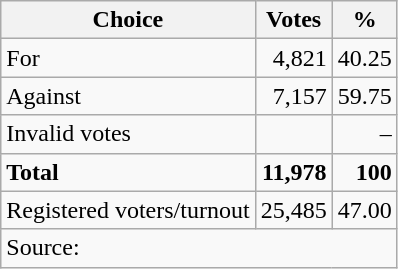<table class=wikitable style=text-align:right>
<tr>
<th>Choice</th>
<th>Votes</th>
<th>%</th>
</tr>
<tr>
<td align=left>For</td>
<td>4,821</td>
<td>40.25</td>
</tr>
<tr>
<td align=left>Against</td>
<td>7,157</td>
<td>59.75</td>
</tr>
<tr>
<td align=left>Invalid votes</td>
<td></td>
<td>–</td>
</tr>
<tr>
<td align=left><strong>Total</strong></td>
<td><strong>11,978</strong></td>
<td><strong>100</strong></td>
</tr>
<tr>
<td align=left>Registered voters/turnout</td>
<td>25,485</td>
<td>47.00</td>
</tr>
<tr>
<td colspan=3 align=left>Source: </td>
</tr>
</table>
